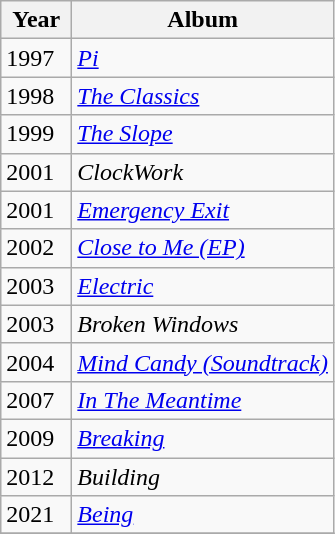<table class="wikitable">
<tr>
<th align="left" valign="top" width="40">Year</th>
<th align="left" valign="top">Album</th>
</tr>
<tr>
<td align="left" valign="top">1997</td>
<td align="left" valign="top"><em><a href='#'>Pi</a></em></td>
</tr>
<tr>
<td align="left" valign="top">1998</td>
<td align="left" valign="top"><em><a href='#'>The Classics</a></em></td>
</tr>
<tr>
<td align="left" valign="top">1999</td>
<td align="left" valign="top"><em><a href='#'>The Slope</a></em></td>
</tr>
<tr>
<td align="left" valign="top">2001</td>
<td align="left" valign="top"><em>ClockWork</em></td>
</tr>
<tr>
<td align="left" valign="top">2001</td>
<td align="left" valign="top"><em><a href='#'>Emergency Exit</a></em></td>
</tr>
<tr>
<td align="left" valign="top">2002</td>
<td align="left" valign="top"><em><a href='#'>Close to Me (EP)</a></em></td>
</tr>
<tr>
<td align="left" valign="top">2003</td>
<td align="left" valign="top"><em><a href='#'>Electric</a></em></td>
</tr>
<tr>
<td align="left" valign="top">2003</td>
<td align="left" valign="top"><em>Broken Windows</em></td>
</tr>
<tr>
<td align="left" valign="top">2004</td>
<td align="left" valign="top"><em><a href='#'>Mind Candy (Soundtrack)</a></em></td>
</tr>
<tr>
<td align="left" valign="top">2007</td>
<td align="left" valign="top"><em><a href='#'>In The Meantime</a></em></td>
</tr>
<tr>
<td align="left" valign="top">2009</td>
<td align="left" valign="top"><em><a href='#'>Breaking</a></em></td>
</tr>
<tr>
<td align="left" valign="top">2012</td>
<td align="left" valign="top"><em>Building</em></td>
</tr>
<tr>
<td align="left" valign="top">2021</td>
<td align="left" valign="top"><em><a href='#'>Being</a></em></td>
</tr>
<tr>
</tr>
</table>
